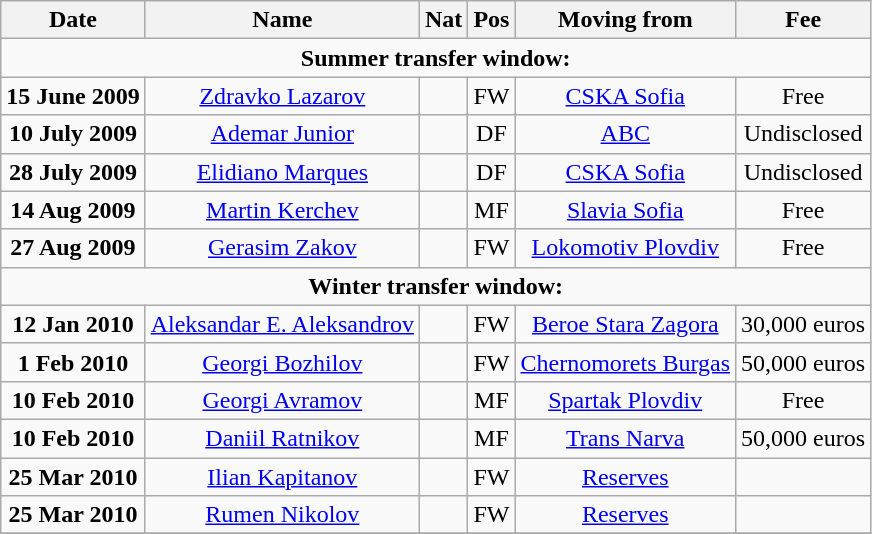<table class="wikitable" style="text-align: center;">
<tr>
<th>Date</th>
<th>Name</th>
<th>Nat</th>
<th>Pos</th>
<th>Moving from</th>
<th>Fee</th>
</tr>
<tr>
<td colspan="14"><strong>Summer transfer window:</strong></td>
</tr>
<tr>
<td><strong>15 June 2009</strong></td>
<td><a href='#'>Zdravko Lazarov</a></td>
<td></td>
<td>FW</td>
<td><a href='#'>CSKA Sofia</a></td>
<td>Free</td>
</tr>
<tr>
<td><strong>10 July 2009</strong></td>
<td><a href='#'>Ademar Junior</a></td>
<td></td>
<td>DF</td>
<td><a href='#'>ABC</a></td>
<td>Undisclosed</td>
</tr>
<tr>
<td><strong>28 July 2009</strong></td>
<td><a href='#'>Elidiano Marques</a></td>
<td></td>
<td>DF</td>
<td><a href='#'>CSKA Sofia</a></td>
<td>Undisclosed</td>
</tr>
<tr>
<td><strong>14 Aug 2009</strong></td>
<td><a href='#'>Martin Kerchev</a></td>
<td></td>
<td>MF</td>
<td><a href='#'>Slavia Sofia</a></td>
<td>Free</td>
</tr>
<tr>
<td><strong>27 Aug 2009</strong></td>
<td><a href='#'>Gerasim Zakov</a></td>
<td></td>
<td>FW</td>
<td><a href='#'>Lokomotiv Plovdiv</a></td>
<td>Free</td>
</tr>
<tr>
<td colspan="14"><strong>Winter transfer window:</strong></td>
</tr>
<tr>
<td><strong>12 Jan 2010</strong></td>
<td><a href='#'>Aleksandar E. Aleksandrov</a></td>
<td></td>
<td>FW</td>
<td><a href='#'>Beroe Stara Zagora</a></td>
<td>30,000 euros</td>
</tr>
<tr>
<td><strong>1 Feb 2010</strong></td>
<td><a href='#'>Georgi Bozhilov</a></td>
<td></td>
<td>FW</td>
<td><a href='#'>Chernomorets Burgas</a></td>
<td>50,000 euros</td>
</tr>
<tr>
<td><strong>10 Feb 2010</strong></td>
<td><a href='#'>Georgi Avramov</a></td>
<td></td>
<td>MF</td>
<td><a href='#'>Spartak Plovdiv</a></td>
<td>Free</td>
</tr>
<tr>
<td><strong>10 Feb 2010</strong></td>
<td><a href='#'>Daniil Ratnikov</a></td>
<td></td>
<td>MF</td>
<td><a href='#'>Trans Narva</a></td>
<td>50,000 euros</td>
</tr>
<tr>
<td><strong>25 Mar 2010</strong></td>
<td><a href='#'>Ilian Kapitanov</a></td>
<td></td>
<td>FW</td>
<td><a href='#'>Reserves</a></td>
<td></td>
</tr>
<tr>
<td><strong>25 Mar 2010</strong></td>
<td><a href='#'>Rumen Nikolov</a></td>
<td></td>
<td>FW</td>
<td><a href='#'>Reserves</a></td>
<td></td>
</tr>
<tr>
</tr>
</table>
